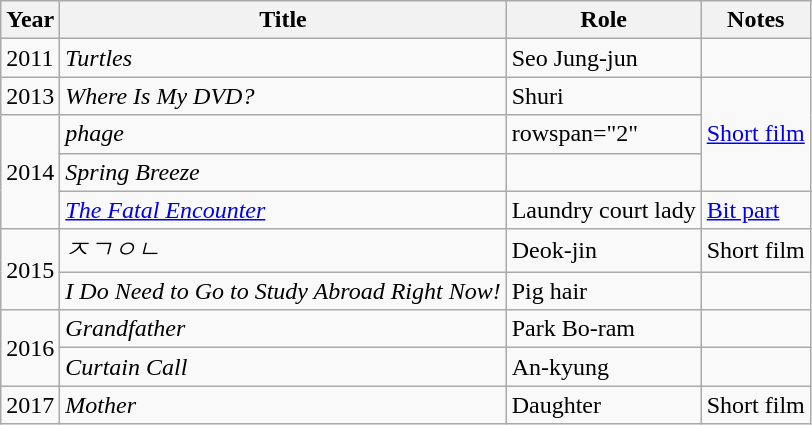<table class="wikitable">
<tr>
<th>Year</th>
<th>Title</th>
<th>Role</th>
<th>Notes</th>
</tr>
<tr>
<td>2011</td>
<td><em>Turtles</em></td>
<td>Seo Jung-jun</td>
<td></td>
</tr>
<tr>
<td>2013</td>
<td><em>Where Is My DVD?</em></td>
<td>Shuri</td>
<td rowspan="3"><a href='#'>Short film</a></td>
</tr>
<tr>
<td rowspan="3">2014</td>
<td><em>phage</em></td>
<td>rowspan="2" </td>
</tr>
<tr>
<td><em>Spring Breeze</em></td>
</tr>
<tr>
<td><em><a href='#'>The Fatal Encounter</a></em></td>
<td>Laundry court lady</td>
<td><a href='#'>Bit part</a></td>
</tr>
<tr>
<td rowspan="2">2015</td>
<td><em>ㅈㄱㅇㄴ</em></td>
<td>Deok-jin</td>
<td>Short film</td>
</tr>
<tr>
<td><em>I Do Need to Go to Study Abroad Right Now!</em></td>
<td>Pig hair</td>
<td></td>
</tr>
<tr>
<td rowspan="2">2016</td>
<td><em>Grandfather</em></td>
<td>Park Bo-ram</td>
<td></td>
</tr>
<tr>
<td><em>Curtain Call</em></td>
<td>An-kyung</td>
<td></td>
</tr>
<tr>
<td>2017</td>
<td><em>Mother</em></td>
<td>Daughter</td>
<td>Short film</td>
</tr>
</table>
